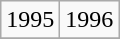<table class="wikitable">
<tr>
<td>1995</td>
<td>1996</td>
</tr>
<tr>
</tr>
</table>
